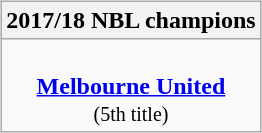<table style="width:100%;">
<tr>
<td valign=top align=right width=33%><br>













</td>
<td style="vertical-align:top; align:center; width:33%;"><br><table style="width:100%;">
<tr>
<td style="width=50%;"></td>
<td></td>
<td style="width=50%;"></td>
</tr>
</table>
<br><table class=wikitable style="text-align:center; margin:auto">
<tr>
<th>2017/18 NBL champions</th>
</tr>
<tr>
<td><br> <strong><a href='#'>Melbourne United</a></strong><br><small>(5th title)</small></td>
</tr>
</table>
</td>
<td style="vertical-align:top; align:left; width:33%;"><br>












</td>
</tr>
</table>
